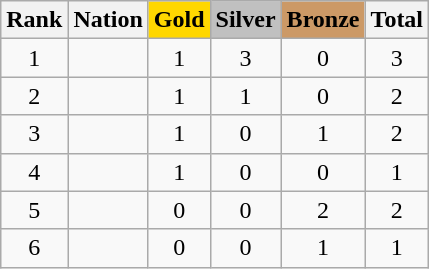<table class="wikitable sortable" style="text-align:center">
<tr>
<th>Rank</th>
<th>Nation</th>
<th style="background-color:gold">Gold</th>
<th style="background-color:silver">Silver</th>
<th style="background-color:#cc9966">Bronze</th>
<th>Total</th>
</tr>
<tr>
<td>1</td>
<td align=left></td>
<td>1</td>
<td>3</td>
<td>0</td>
<td>3</td>
</tr>
<tr>
<td>2</td>
<td align=left></td>
<td>1</td>
<td>1</td>
<td>0</td>
<td>2</td>
</tr>
<tr>
<td>3</td>
<td align=left></td>
<td>1</td>
<td>0</td>
<td>1</td>
<td>2</td>
</tr>
<tr>
<td>4</td>
<td align=left></td>
<td>1</td>
<td>0</td>
<td>0</td>
<td>1</td>
</tr>
<tr>
<td>5</td>
<td align=left></td>
<td>0</td>
<td>0</td>
<td>2</td>
<td>2</td>
</tr>
<tr>
<td>6</td>
<td align=left></td>
<td>0</td>
<td>0</td>
<td>1</td>
<td>1</td>
</tr>
</table>
